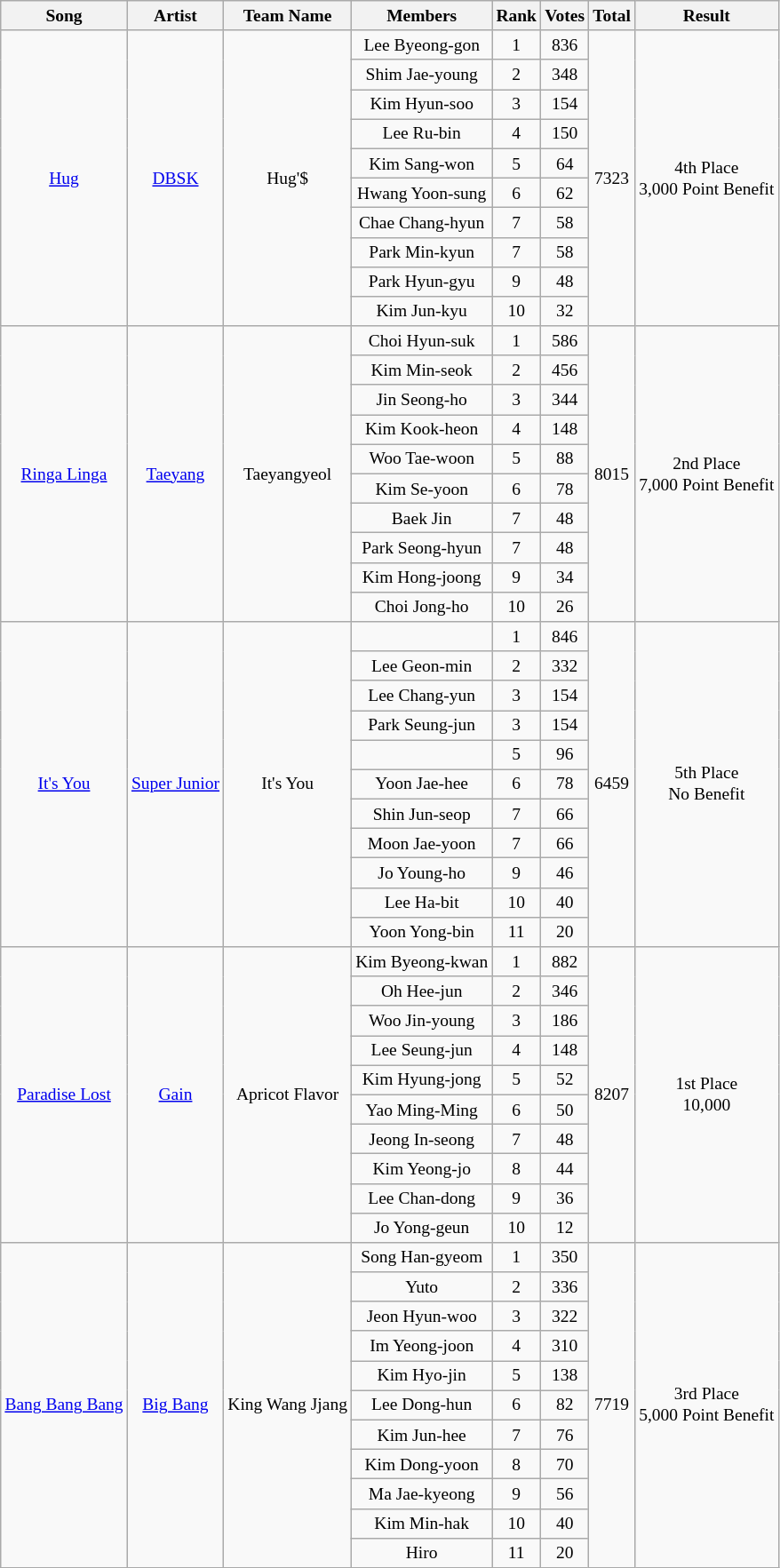<table class="wikitable sortable" style="text-align:center; font-size: small;">
<tr>
<th>Song</th>
<th>Artist</th>
<th>Team Name</th>
<th>Members</th>
<th>Rank</th>
<th>Votes</th>
<th>Total</th>
<th>Result</th>
</tr>
<tr>
<td rowspan="10"><a href='#'>Hug</a></td>
<td rowspan="10"><a href='#'>DBSK</a></td>
<td rowspan="10">Hug'$</td>
<td>Lee Byeong-gon</td>
<td>1</td>
<td>836</td>
<td rowspan="10">7323</td>
<td rowspan="10">4th Place <br> 3,000 Point Benefit</td>
</tr>
<tr>
<td>Shim Jae-young</td>
<td>2</td>
<td>348</td>
</tr>
<tr>
<td>Kim Hyun-soo</td>
<td>3</td>
<td>154</td>
</tr>
<tr>
<td>Lee Ru-bin</td>
<td>4</td>
<td>150</td>
</tr>
<tr>
<td>Kim Sang-won</td>
<td>5</td>
<td>64</td>
</tr>
<tr>
<td>Hwang Yoon-sung</td>
<td>6</td>
<td>62</td>
</tr>
<tr>
<td>Chae Chang-hyun</td>
<td>7</td>
<td>58</td>
</tr>
<tr>
<td>Park Min-kyun</td>
<td>7</td>
<td>58</td>
</tr>
<tr>
<td>Park Hyun-gyu</td>
<td>9</td>
<td>48</td>
</tr>
<tr>
<td>Kim Jun-kyu</td>
<td>10</td>
<td>32</td>
</tr>
<tr>
<td rowspan="10"><a href='#'>Ringa Linga</a></td>
<td rowspan="10"><a href='#'>Taeyang</a></td>
<td rowspan="10">Taeyangyeol</td>
<td>Choi Hyun-suk</td>
<td>1</td>
<td>586</td>
<td rowspan="10">8015</td>
<td rowspan="10">2nd Place<br>7,000 Point Benefit</td>
</tr>
<tr>
<td>Kim Min-seok</td>
<td>2</td>
<td>456</td>
</tr>
<tr>
<td>Jin Seong-ho</td>
<td>3</td>
<td>344</td>
</tr>
<tr>
<td>Kim Kook-heon</td>
<td>4</td>
<td>148</td>
</tr>
<tr>
<td>Woo Tae-woon</td>
<td>5</td>
<td>88</td>
</tr>
<tr>
<td>Kim Se-yoon</td>
<td>6</td>
<td>78</td>
</tr>
<tr>
<td>Baek Jin</td>
<td>7</td>
<td>48</td>
</tr>
<tr>
<td>Park Seong-hyun</td>
<td>7</td>
<td>48</td>
</tr>
<tr>
<td>Kim Hong-joong</td>
<td>9</td>
<td>34</td>
</tr>
<tr>
<td>Choi Jong-ho</td>
<td>10</td>
<td>26</td>
</tr>
<tr>
<td rowspan="11"><a href='#'>It's You</a></td>
<td rowspan="11"><a href='#'>Super Junior</a></td>
<td rowspan="11">It's You</td>
<td></td>
<td>1</td>
<td>846</td>
<td rowspan="11">6459</td>
<td rowspan="11">5th Place <br> No Benefit</td>
</tr>
<tr>
<td>Lee Geon-min</td>
<td>2</td>
<td>332</td>
</tr>
<tr>
<td>Lee Chang-yun</td>
<td>3</td>
<td>154</td>
</tr>
<tr>
<td>Park Seung-jun</td>
<td>3</td>
<td>154</td>
</tr>
<tr>
<td></td>
<td>5</td>
<td>96</td>
</tr>
<tr>
<td>Yoon Jae-hee</td>
<td>6</td>
<td>78</td>
</tr>
<tr>
<td>Shin Jun-seop</td>
<td>7</td>
<td>66</td>
</tr>
<tr>
<td>Moon Jae-yoon</td>
<td>7</td>
<td>66</td>
</tr>
<tr>
<td>Jo Young-ho</td>
<td>9</td>
<td>46</td>
</tr>
<tr>
<td>Lee Ha-bit</td>
<td>10</td>
<td>40</td>
</tr>
<tr>
<td>Yoon Yong-bin</td>
<td>11</td>
<td>20</td>
</tr>
<tr>
<td rowspan="10"><a href='#'>Paradise Lost</a></td>
<td rowspan="10"><a href='#'>Gain</a></td>
<td rowspan="10">Apricot Flavor</td>
<td>Kim Byeong-kwan</td>
<td>1</td>
<td>882</td>
<td rowspan="10">8207</td>
<td rowspan="10">1st Place <br> 10,000</td>
</tr>
<tr>
<td>Oh Hee-jun</td>
<td>2</td>
<td>346</td>
</tr>
<tr>
<td>Woo Jin-young</td>
<td>3</td>
<td>186</td>
</tr>
<tr>
<td>Lee Seung-jun</td>
<td>4</td>
<td>148</td>
</tr>
<tr>
<td>Kim Hyung-jong</td>
<td>5</td>
<td>52</td>
</tr>
<tr>
<td>Yao Ming-Ming</td>
<td>6</td>
<td>50</td>
</tr>
<tr>
<td>Jeong In-seong</td>
<td>7</td>
<td>48</td>
</tr>
<tr>
<td>Kim Yeong-jo</td>
<td>8</td>
<td>44</td>
</tr>
<tr>
<td>Lee Chan-dong</td>
<td>9</td>
<td>36</td>
</tr>
<tr>
<td>Jo Yong-geun</td>
<td>10</td>
<td>12</td>
</tr>
<tr>
<td rowspan="11"><a href='#'>Bang Bang Bang</a></td>
<td rowspan="11"><a href='#'>Big Bang</a></td>
<td rowspan="11">King Wang Jjang</td>
<td>Song Han-gyeom</td>
<td>1</td>
<td>350</td>
<td rowspan="11">7719</td>
<td rowspan="11">3rd Place<br>5,000 Point Benefit</td>
</tr>
<tr>
<td>Yuto</td>
<td>2</td>
<td>336</td>
</tr>
<tr>
<td>Jeon Hyun-woo</td>
<td>3</td>
<td>322</td>
</tr>
<tr>
<td>Im Yeong-joon</td>
<td>4</td>
<td>310</td>
</tr>
<tr>
<td>Kim Hyo-jin</td>
<td>5</td>
<td>138</td>
</tr>
<tr>
<td>Lee Dong-hun</td>
<td>6</td>
<td>82</td>
</tr>
<tr>
<td>Kim Jun-hee</td>
<td>7</td>
<td>76</td>
</tr>
<tr>
<td>Kim Dong-yoon</td>
<td>8</td>
<td>70</td>
</tr>
<tr>
<td>Ma Jae-kyeong</td>
<td>9</td>
<td>56</td>
</tr>
<tr>
<td>Kim Min-hak</td>
<td>10</td>
<td>40</td>
</tr>
<tr>
<td>Hiro</td>
<td>11</td>
<td>20</td>
</tr>
</table>
